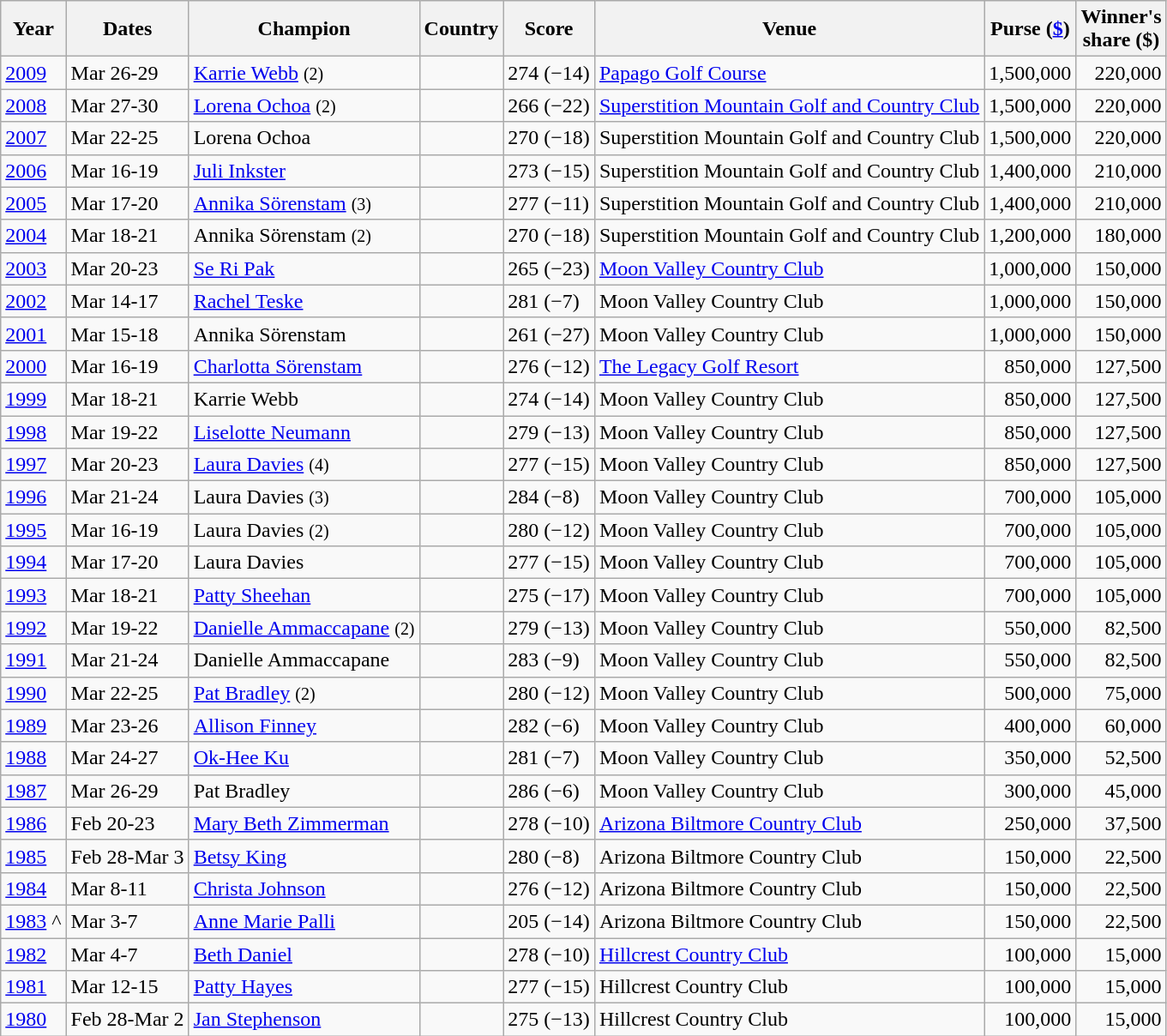<table class="wikitable">
<tr>
<th>Year</th>
<th>Dates</th>
<th>Champion</th>
<th>Country</th>
<th>Score</th>
<th>Venue</th>
<th>Purse (<a href='#'>$</a>)</th>
<th>Winner's<br>share ($)</th>
</tr>
<tr>
<td><a href='#'>2009</a></td>
<td>Mar 26-29</td>
<td><a href='#'>Karrie Webb</a> <small>(2)</small></td>
<td></td>
<td>274 (−14)</td>
<td><a href='#'>Papago Golf Course</a></td>
<td align=right>1,500,000</td>
<td align=right>220,000</td>
</tr>
<tr>
<td><a href='#'>2008</a></td>
<td>Mar 27-30</td>
<td><a href='#'>Lorena Ochoa</a> <small>(2)</small></td>
<td></td>
<td>266 (−22)</td>
<td><a href='#'>Superstition Mountain Golf and Country Club</a></td>
<td align=right>1,500,000</td>
<td align=right>220,000</td>
</tr>
<tr>
<td><a href='#'>2007</a></td>
<td>Mar 22-25</td>
<td>Lorena Ochoa</td>
<td></td>
<td>270 (−18)</td>
<td>Superstition Mountain Golf and Country Club</td>
<td align=right>1,500,000</td>
<td align=right>220,000</td>
</tr>
<tr>
<td><a href='#'>2006</a></td>
<td>Mar 16-19</td>
<td><a href='#'>Juli Inkster</a></td>
<td></td>
<td>273 (−15)</td>
<td>Superstition Mountain Golf and Country Club</td>
<td align=right>1,400,000</td>
<td align=right>210,000</td>
</tr>
<tr>
<td><a href='#'>2005</a></td>
<td>Mar 17-20</td>
<td><a href='#'>Annika Sörenstam</a> <small>(3)</small></td>
<td></td>
<td>277 (−11)</td>
<td>Superstition Mountain Golf and Country Club</td>
<td align=right>1,400,000</td>
<td align=right>210,000</td>
</tr>
<tr>
<td><a href='#'>2004</a></td>
<td>Mar 18-21</td>
<td>Annika Sörenstam <small>(2)</small></td>
<td></td>
<td>270 (−18)</td>
<td>Superstition Mountain Golf and Country Club</td>
<td align=right>1,200,000</td>
<td align=right>180,000</td>
</tr>
<tr>
<td><a href='#'>2003</a></td>
<td>Mar 20-23</td>
<td><a href='#'>Se Ri Pak</a></td>
<td></td>
<td>265 (−23)</td>
<td><a href='#'>Moon Valley Country Club</a></td>
<td align=right>1,000,000</td>
<td align=right>150,000</td>
</tr>
<tr>
<td><a href='#'>2002</a></td>
<td>Mar 14-17</td>
<td><a href='#'>Rachel Teske</a></td>
<td></td>
<td>281 (−7)</td>
<td>Moon Valley Country Club</td>
<td align=right>1,000,000</td>
<td align=right>150,000</td>
</tr>
<tr>
<td><a href='#'>2001</a></td>
<td>Mar 15-18</td>
<td>Annika Sörenstam</td>
<td></td>
<td>261 (−27)</td>
<td>Moon Valley Country Club</td>
<td align=right>1,000,000</td>
<td align=right>150,000</td>
</tr>
<tr>
<td><a href='#'>2000</a></td>
<td>Mar 16-19</td>
<td><a href='#'>Charlotta Sörenstam</a></td>
<td></td>
<td>276 (−12)</td>
<td><a href='#'>The Legacy Golf Resort</a></td>
<td align=right>850,000</td>
<td align=right>127,500</td>
</tr>
<tr>
<td><a href='#'>1999</a></td>
<td>Mar 18-21</td>
<td>Karrie Webb</td>
<td></td>
<td>274 (−14)</td>
<td>Moon Valley Country Club</td>
<td align=right>850,000</td>
<td align=right>127,500</td>
</tr>
<tr>
<td><a href='#'>1998</a></td>
<td>Mar 19-22</td>
<td><a href='#'>Liselotte Neumann</a></td>
<td></td>
<td>279 (−13)</td>
<td>Moon Valley Country Club</td>
<td align=right>850,000</td>
<td align=right>127,500</td>
</tr>
<tr>
<td><a href='#'>1997</a></td>
<td>Mar 20-23</td>
<td><a href='#'>Laura Davies</a> <small>(4)</small></td>
<td></td>
<td>277 (−15)</td>
<td>Moon Valley Country Club</td>
<td align=right>850,000</td>
<td align=right>127,500</td>
</tr>
<tr>
<td><a href='#'>1996</a></td>
<td>Mar 21-24</td>
<td>Laura Davies <small>(3)</small></td>
<td></td>
<td>284 (−8)</td>
<td>Moon Valley Country Club</td>
<td align=right>700,000</td>
<td align=right>105,000</td>
</tr>
<tr>
<td><a href='#'>1995</a></td>
<td>Mar 16-19</td>
<td>Laura Davies <small>(2)</small></td>
<td></td>
<td>280 (−12)</td>
<td>Moon Valley Country Club</td>
<td align=right>700,000</td>
<td align=right>105,000</td>
</tr>
<tr>
<td><a href='#'>1994</a></td>
<td>Mar 17-20</td>
<td>Laura Davies</td>
<td></td>
<td>277 (−15)</td>
<td>Moon Valley Country Club</td>
<td align=right>700,000</td>
<td align=right>105,000</td>
</tr>
<tr>
<td><a href='#'>1993</a></td>
<td>Mar 18-21</td>
<td><a href='#'>Patty Sheehan</a></td>
<td></td>
<td>275 (−17)</td>
<td>Moon Valley Country Club</td>
<td align=right>700,000</td>
<td align=right>105,000</td>
</tr>
<tr>
<td><a href='#'>1992</a></td>
<td>Mar 19-22</td>
<td><a href='#'>Danielle Ammaccapane</a> <small>(2)</small></td>
<td></td>
<td>279 (−13)</td>
<td>Moon Valley Country Club</td>
<td align=right>550,000</td>
<td align=right>82,500</td>
</tr>
<tr>
<td><a href='#'>1991</a></td>
<td>Mar 21-24</td>
<td>Danielle Ammaccapane</td>
<td></td>
<td>283 (−9)</td>
<td>Moon Valley Country Club</td>
<td align=right>550,000</td>
<td align=right>82,500</td>
</tr>
<tr>
<td><a href='#'>1990</a></td>
<td>Mar 22-25</td>
<td><a href='#'>Pat Bradley</a> <small>(2)</small></td>
<td></td>
<td>280 (−12)</td>
<td>Moon Valley Country Club</td>
<td align=right>500,000</td>
<td align=right>75,000</td>
</tr>
<tr>
<td><a href='#'>1989</a></td>
<td>Mar 23-26</td>
<td><a href='#'>Allison Finney</a></td>
<td></td>
<td>282 (−6)</td>
<td>Moon Valley Country Club</td>
<td align=right>400,000</td>
<td align=right>60,000</td>
</tr>
<tr>
<td><a href='#'>1988</a></td>
<td>Mar 24-27</td>
<td><a href='#'>Ok-Hee Ku</a></td>
<td></td>
<td>281 (−7)</td>
<td>Moon Valley Country Club</td>
<td align=right>350,000</td>
<td align=right>52,500</td>
</tr>
<tr>
<td><a href='#'>1987</a></td>
<td>Mar 26-29</td>
<td>Pat Bradley</td>
<td></td>
<td>286 (−6)</td>
<td>Moon Valley Country Club</td>
<td align=right>300,000</td>
<td align=right>45,000</td>
</tr>
<tr>
<td><a href='#'>1986</a></td>
<td>Feb 20-23</td>
<td><a href='#'>Mary Beth Zimmerman</a></td>
<td></td>
<td>278 (−10)</td>
<td><a href='#'>Arizona Biltmore Country Club</a></td>
<td align=right>250,000</td>
<td align=right>37,500</td>
</tr>
<tr>
<td><a href='#'>1985</a></td>
<td>Feb 28-Mar 3</td>
<td><a href='#'>Betsy King</a></td>
<td></td>
<td>280 (−8)</td>
<td>Arizona Biltmore Country Club</td>
<td align=right>150,000</td>
<td align=right>22,500</td>
</tr>
<tr>
<td><a href='#'>1984</a></td>
<td>Mar 8-11</td>
<td><a href='#'>Christa Johnson</a></td>
<td></td>
<td>276 (−12)</td>
<td>Arizona Biltmore Country Club</td>
<td align=right>150,000</td>
<td align=right>22,500</td>
</tr>
<tr>
<td><a href='#'>1983</a> ^</td>
<td>Mar 3-7</td>
<td><a href='#'>Anne Marie Palli</a></td>
<td></td>
<td>205 (−14)</td>
<td>Arizona Biltmore Country Club</td>
<td align=right>150,000</td>
<td align=right>22,500</td>
</tr>
<tr>
<td><a href='#'>1982</a></td>
<td>Mar 4-7</td>
<td><a href='#'>Beth Daniel</a></td>
<td></td>
<td>278 (−10)</td>
<td><a href='#'>Hillcrest Country Club</a></td>
<td align=right>100,000</td>
<td align=right>15,000</td>
</tr>
<tr>
<td><a href='#'>1981</a></td>
<td>Mar 12-15</td>
<td><a href='#'>Patty Hayes</a></td>
<td></td>
<td>277 (−15)</td>
<td>Hillcrest Country Club</td>
<td align=right>100,000</td>
<td align=right>15,000</td>
</tr>
<tr>
<td><a href='#'>1980</a></td>
<td>Feb 28-Mar 2</td>
<td><a href='#'>Jan Stephenson</a></td>
<td></td>
<td>275 (−13)</td>
<td>Hillcrest Country Club</td>
<td align=right>100,000</td>
<td align=right>15,000</td>
</tr>
</table>
